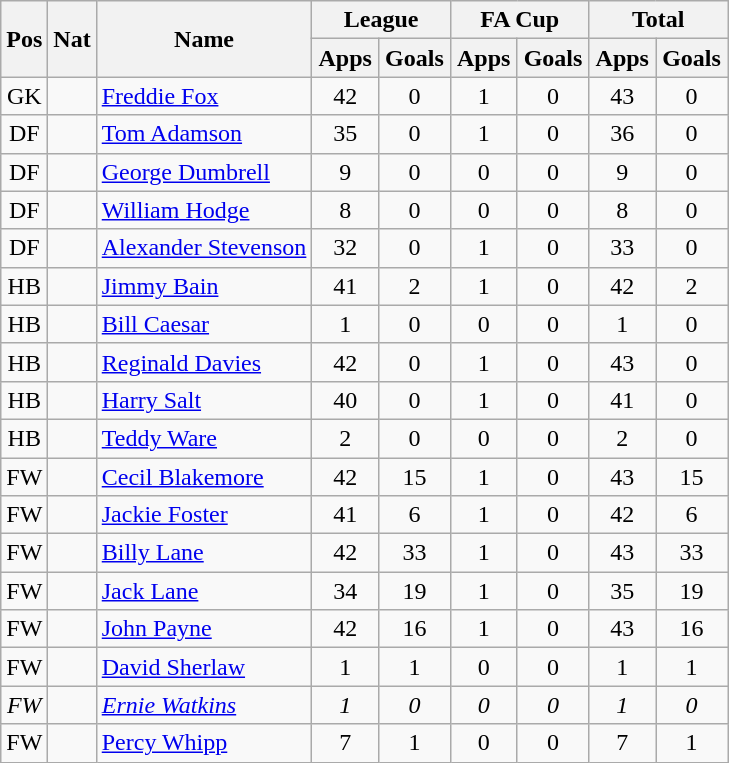<table class="wikitable" style="text-align:center">
<tr>
<th rowspan="2">Pos</th>
<th rowspan="2">Nat</th>
<th rowspan="2">Name</th>
<th colspan="2" style="width:85px;">League</th>
<th colspan="2" style="width:85px;">FA Cup</th>
<th colspan="2" style="width:85px;">Total</th>
</tr>
<tr>
<th>Apps</th>
<th>Goals</th>
<th>Apps</th>
<th>Goals</th>
<th>Apps</th>
<th>Goals</th>
</tr>
<tr>
<td>GK</td>
<td></td>
<td style="text-align:left;"><a href='#'>Freddie Fox</a></td>
<td>42</td>
<td>0</td>
<td>1</td>
<td>0</td>
<td>43</td>
<td>0</td>
</tr>
<tr>
<td>DF</td>
<td></td>
<td style="text-align:left;"><a href='#'>Tom Adamson</a></td>
<td>35</td>
<td>0</td>
<td>1</td>
<td>0</td>
<td>36</td>
<td>0</td>
</tr>
<tr>
<td>DF</td>
<td></td>
<td style="text-align:left;"><a href='#'>George Dumbrell</a></td>
<td>9</td>
<td>0</td>
<td>0</td>
<td>0</td>
<td>9</td>
<td>0</td>
</tr>
<tr>
<td>DF</td>
<td></td>
<td style="text-align:left;"><a href='#'>William Hodge</a></td>
<td>8</td>
<td>0</td>
<td>0</td>
<td>0</td>
<td>8</td>
<td>0</td>
</tr>
<tr>
<td>DF</td>
<td></td>
<td style="text-align:left;"><a href='#'>Alexander Stevenson</a></td>
<td>32</td>
<td>0</td>
<td>1</td>
<td>0</td>
<td>33</td>
<td>0</td>
</tr>
<tr>
<td>HB</td>
<td></td>
<td style="text-align:left;"><a href='#'>Jimmy Bain</a></td>
<td>41</td>
<td>2</td>
<td>1</td>
<td>0</td>
<td>42</td>
<td>2</td>
</tr>
<tr>
<td>HB</td>
<td></td>
<td style="text-align:left;"><a href='#'>Bill Caesar</a></td>
<td>1</td>
<td>0</td>
<td>0</td>
<td>0</td>
<td>1</td>
<td>0</td>
</tr>
<tr>
<td>HB</td>
<td></td>
<td style="text-align:left;"><a href='#'>Reginald Davies</a></td>
<td>42</td>
<td>0</td>
<td>1</td>
<td>0</td>
<td>43</td>
<td>0</td>
</tr>
<tr>
<td>HB</td>
<td></td>
<td style="text-align:left;"><a href='#'>Harry Salt</a></td>
<td>40</td>
<td>0</td>
<td>1</td>
<td>0</td>
<td>41</td>
<td>0</td>
</tr>
<tr>
<td>HB</td>
<td></td>
<td style="text-align:left;"><a href='#'>Teddy Ware</a></td>
<td>2</td>
<td>0</td>
<td>0</td>
<td>0</td>
<td>2</td>
<td>0</td>
</tr>
<tr>
<td>FW</td>
<td></td>
<td style="text-align:left;"><a href='#'>Cecil Blakemore</a></td>
<td>42</td>
<td>15</td>
<td>1</td>
<td>0</td>
<td>43</td>
<td>15</td>
</tr>
<tr>
<td>FW</td>
<td></td>
<td style="text-align:left;"><a href='#'>Jackie Foster</a></td>
<td>41</td>
<td>6</td>
<td>1</td>
<td>0</td>
<td>42</td>
<td>6</td>
</tr>
<tr>
<td>FW</td>
<td></td>
<td style="text-align:left;"><a href='#'>Billy Lane</a></td>
<td>42</td>
<td>33</td>
<td>1</td>
<td>0</td>
<td>43</td>
<td>33</td>
</tr>
<tr>
<td>FW</td>
<td><em></em></td>
<td style="text-align:left;"><a href='#'>Jack Lane</a></td>
<td>34</td>
<td>19</td>
<td>1</td>
<td>0</td>
<td>35</td>
<td>19</td>
</tr>
<tr>
<td>FW</td>
<td></td>
<td style="text-align:left;"><a href='#'>John Payne</a></td>
<td>42</td>
<td>16</td>
<td>1</td>
<td>0</td>
<td>43</td>
<td>16</td>
</tr>
<tr>
<td>FW</td>
<td></td>
<td style="text-align:left;"><a href='#'>David Sherlaw</a></td>
<td>1</td>
<td>1</td>
<td>0</td>
<td>0</td>
<td>1</td>
<td>1</td>
</tr>
<tr>
<td><em>FW</em></td>
<td><em></em></td>
<td style="text-align:left;"><a href='#'><em>Ernie Watkins</em></a></td>
<td><em>1</em></td>
<td><em>0</em></td>
<td><em>0</em></td>
<td><em>0</em></td>
<td><em>1</em></td>
<td><em>0</em></td>
</tr>
<tr>
<td>FW</td>
<td></td>
<td style="text-align:left;"><a href='#'>Percy Whipp</a></td>
<td>7</td>
<td>1</td>
<td>0</td>
<td>0</td>
<td>7</td>
<td>1</td>
</tr>
</table>
